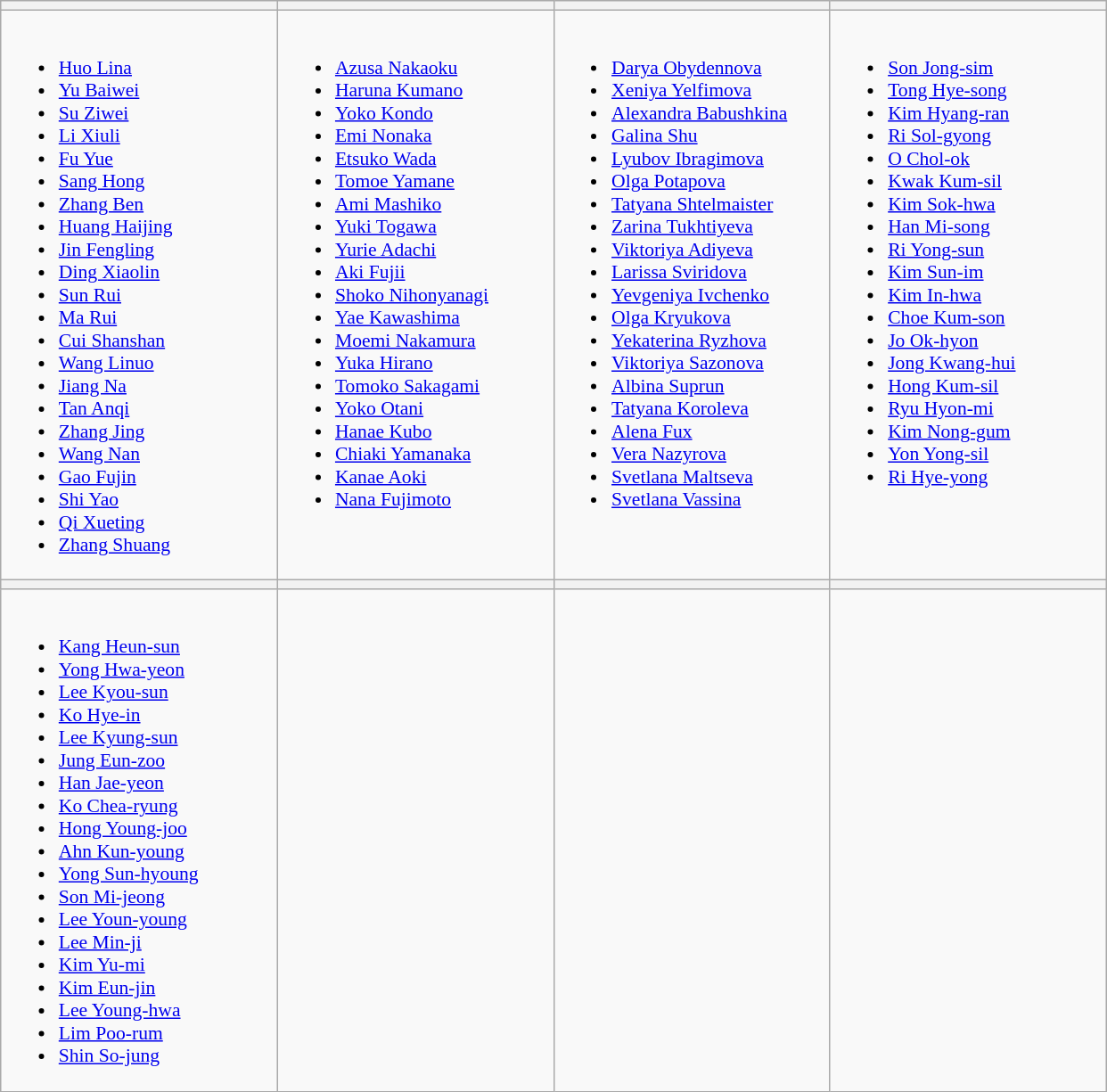<table class="wikitable" style="font-size:90%">
<tr>
<th width=200></th>
<th width=200></th>
<th width=200></th>
<th width=200></th>
</tr>
<tr>
<td valign=top><br><ul><li><a href='#'>Huo Lina</a></li><li><a href='#'>Yu Baiwei</a></li><li><a href='#'>Su Ziwei</a></li><li><a href='#'>Li Xiuli</a></li><li><a href='#'>Fu Yue</a></li><li><a href='#'>Sang Hong</a></li><li><a href='#'>Zhang Ben</a></li><li><a href='#'>Huang Haijing</a></li><li><a href='#'>Jin Fengling</a></li><li><a href='#'>Ding Xiaolin</a></li><li><a href='#'>Sun Rui</a></li><li><a href='#'>Ma Rui</a></li><li><a href='#'>Cui Shanshan</a></li><li><a href='#'>Wang Linuo</a></li><li><a href='#'>Jiang Na</a></li><li><a href='#'>Tan Anqi</a></li><li><a href='#'>Zhang Jing</a></li><li><a href='#'>Wang Nan</a></li><li><a href='#'>Gao Fujin</a></li><li><a href='#'>Shi Yao</a></li><li><a href='#'>Qi Xueting</a></li><li><a href='#'>Zhang Shuang</a></li></ul></td>
<td valign=top><br><ul><li><a href='#'>Azusa Nakaoku</a></li><li><a href='#'>Haruna Kumano</a></li><li><a href='#'>Yoko Kondo</a></li><li><a href='#'>Emi Nonaka</a></li><li><a href='#'>Etsuko Wada</a></li><li><a href='#'>Tomoe Yamane</a></li><li><a href='#'>Ami Mashiko</a></li><li><a href='#'>Yuki Togawa</a></li><li><a href='#'>Yurie Adachi</a></li><li><a href='#'>Aki Fujii</a></li><li><a href='#'>Shoko Nihonyanagi</a></li><li><a href='#'>Yae Kawashima</a></li><li><a href='#'>Moemi Nakamura</a></li><li><a href='#'>Yuka Hirano</a></li><li><a href='#'>Tomoko Sakagami</a></li><li><a href='#'>Yoko Otani</a></li><li><a href='#'>Hanae Kubo</a></li><li><a href='#'>Chiaki Yamanaka</a></li><li><a href='#'>Kanae Aoki</a></li><li><a href='#'>Nana Fujimoto</a></li></ul></td>
<td valign=top><br><ul><li><a href='#'>Darya Obydennova</a></li><li><a href='#'>Xeniya Yelfimova</a></li><li><a href='#'>Alexandra Babushkina</a></li><li><a href='#'>Galina Shu</a></li><li><a href='#'>Lyubov Ibragimova</a></li><li><a href='#'>Olga Potapova</a></li><li><a href='#'>Tatyana Shtelmaister</a></li><li><a href='#'>Zarina Tukhtiyeva</a></li><li><a href='#'>Viktoriya Adiyeva</a></li><li><a href='#'>Larissa Sviridova</a></li><li><a href='#'>Yevgeniya Ivchenko</a></li><li><a href='#'>Olga Kryukova</a></li><li><a href='#'>Yekaterina Ryzhova</a></li><li><a href='#'>Viktoriya Sazonova</a></li><li><a href='#'>Albina Suprun</a></li><li><a href='#'>Tatyana Koroleva</a></li><li><a href='#'>Alena Fux</a></li><li><a href='#'>Vera Nazyrova</a></li><li><a href='#'>Svetlana Maltseva</a></li><li><a href='#'>Svetlana Vassina</a></li></ul></td>
<td valign=top><br><ul><li><a href='#'>Son Jong-sim</a></li><li><a href='#'>Tong Hye-song</a></li><li><a href='#'>Kim Hyang-ran</a></li><li><a href='#'>Ri Sol-gyong</a></li><li><a href='#'>O Chol-ok</a></li><li><a href='#'>Kwak Kum-sil</a></li><li><a href='#'>Kim Sok-hwa</a></li><li><a href='#'>Han Mi-song</a></li><li><a href='#'>Ri Yong-sun</a></li><li><a href='#'>Kim Sun-im</a></li><li><a href='#'>Kim In-hwa</a></li><li><a href='#'>Choe Kum-son</a></li><li><a href='#'>Jo Ok-hyon</a></li><li><a href='#'>Jong Kwang-hui</a></li><li><a href='#'>Hong Kum-sil</a></li><li><a href='#'>Ryu Hyon-mi</a></li><li><a href='#'>Kim Nong-gum</a></li><li><a href='#'>Yon Yong-sil</a></li><li><a href='#'>Ri Hye-yong</a></li></ul></td>
</tr>
<tr>
<th></th>
<th></th>
<th></th>
<th></th>
</tr>
<tr>
<td valign=top><br><ul><li><a href='#'>Kang Heun-sun</a></li><li><a href='#'>Yong Hwa-yeon</a></li><li><a href='#'>Lee Kyou-sun</a></li><li><a href='#'>Ko Hye-in</a></li><li><a href='#'>Lee Kyung-sun</a></li><li><a href='#'>Jung Eun-zoo</a></li><li><a href='#'>Han Jae-yeon</a></li><li><a href='#'>Ko Chea-ryung</a></li><li><a href='#'>Hong Young-joo</a></li><li><a href='#'>Ahn Kun-young</a></li><li><a href='#'>Yong Sun-hyoung</a></li><li><a href='#'>Son Mi-jeong</a></li><li><a href='#'>Lee Youn-young</a></li><li><a href='#'>Lee Min-ji</a></li><li><a href='#'>Kim Yu-mi</a></li><li><a href='#'>Kim Eun-jin</a></li><li><a href='#'>Lee Young-hwa</a></li><li><a href='#'>Lim Poo-rum</a></li><li><a href='#'>Shin So-jung</a></li></ul></td>
<td valign=top></td>
<td valign=top></td>
<td valign=top></td>
</tr>
</table>
